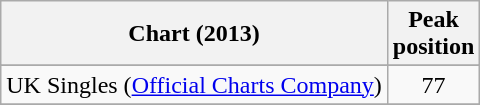<table class="wikitable sortable plainrowheaders">
<tr>
<th scope="col">Chart (2013)</th>
<th scope="col">Peak<br>position</th>
</tr>
<tr>
</tr>
<tr>
</tr>
<tr>
<td>UK Singles (<a href='#'>Official Charts Company</a>)</td>
<td align="center">77</td>
</tr>
<tr>
</tr>
</table>
